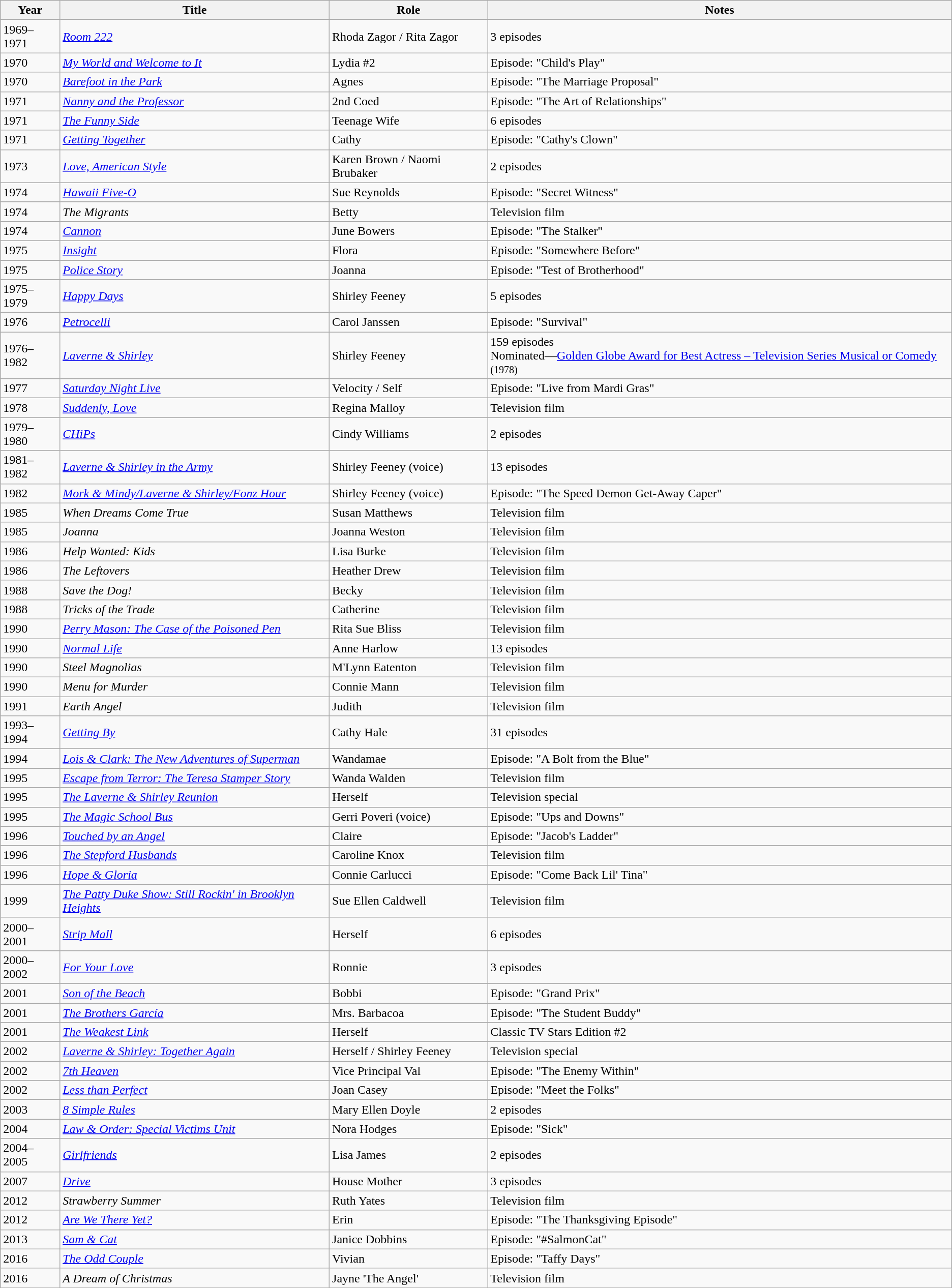<table class="wikitable sortable">
<tr>
<th scope="col">Year</th>
<th scope="col">Title</th>
<th scope="col">Role</th>
<th scope="col" class="unsortable">Notes</th>
</tr>
<tr>
<td>1969–1971</td>
<td><em><a href='#'>Room 222</a></em></td>
<td>Rhoda Zagor / Rita Zagor</td>
<td>3 episodes</td>
</tr>
<tr>
<td>1970</td>
<td><em><a href='#'>My World and Welcome to It</a></em></td>
<td>Lydia #2</td>
<td>Episode: "Child's Play"</td>
</tr>
<tr>
<td>1970</td>
<td><em><a href='#'>Barefoot in the Park</a></em></td>
<td>Agnes</td>
<td>Episode: "The Marriage Proposal"</td>
</tr>
<tr>
<td>1971</td>
<td><em><a href='#'>Nanny and the Professor</a></em></td>
<td>2nd Coed</td>
<td>Episode: "The Art of Relationships"</td>
</tr>
<tr>
<td>1971</td>
<td data-sort-value="Funny Side, The"><em><a href='#'>The Funny Side</a></em></td>
<td>Teenage Wife</td>
<td>6 episodes</td>
</tr>
<tr>
<td>1971</td>
<td><em><a href='#'>Getting Together</a></em></td>
<td>Cathy</td>
<td>Episode: "Cathy's Clown"</td>
</tr>
<tr>
<td>1973</td>
<td><em><a href='#'>Love, American Style</a></em></td>
<td>Karen Brown / Naomi Brubaker</td>
<td>2 episodes</td>
</tr>
<tr>
<td>1974</td>
<td><em><a href='#'>Hawaii Five-O</a></em></td>
<td>Sue Reynolds</td>
<td>Episode: "Secret Witness"</td>
</tr>
<tr>
<td>1974</td>
<td data-sort-value="Migrants, The"><em>The Migrants</em></td>
<td>Betty</td>
<td>Television film</td>
</tr>
<tr>
<td>1974</td>
<td><em><a href='#'>Cannon</a></em></td>
<td>June Bowers</td>
<td>Episode: "The Stalker"</td>
</tr>
<tr>
<td>1975</td>
<td><em><a href='#'>Insight</a></em></td>
<td>Flora</td>
<td>Episode: "Somewhere Before"</td>
</tr>
<tr>
<td>1975</td>
<td><em><a href='#'>Police Story</a></em></td>
<td>Joanna</td>
<td>Episode: "Test of Brotherhood"</td>
</tr>
<tr>
<td>1975–1979</td>
<td><em><a href='#'>Happy Days</a></em></td>
<td>Shirley Feeney</td>
<td>5 episodes</td>
</tr>
<tr>
<td>1976</td>
<td><em><a href='#'>Petrocelli</a></em></td>
<td>Carol Janssen</td>
<td>Episode: "Survival"</td>
</tr>
<tr>
<td>1976–1982</td>
<td><em><a href='#'>Laverne & Shirley</a></em></td>
<td>Shirley Feeney</td>
<td>159 episodes<br>Nominated—<a href='#'>Golden Globe Award for Best Actress – Television Series Musical or Comedy</a> <small>(1978)</small></td>
</tr>
<tr>
<td>1977</td>
<td><em><a href='#'>Saturday Night Live</a></em></td>
<td>Velocity / Self</td>
<td>Episode: "Live from Mardi Gras"</td>
</tr>
<tr>
<td>1978</td>
<td><em><a href='#'>Suddenly, Love</a></em></td>
<td>Regina Malloy</td>
<td>Television film</td>
</tr>
<tr>
<td>1979–1980</td>
<td><em><a href='#'>CHiPs</a></em></td>
<td>Cindy Williams</td>
<td>2 episodes</td>
</tr>
<tr>
<td>1981–1982</td>
<td><em><a href='#'>Laverne & Shirley in the Army</a></em></td>
<td>Shirley Feeney (voice)</td>
<td>13 episodes</td>
</tr>
<tr>
<td>1982</td>
<td><em><a href='#'>Mork & Mindy/Laverne & Shirley/Fonz Hour</a></em></td>
<td>Shirley Feeney (voice)</td>
<td>Episode: "The Speed Demon Get-Away Caper"</td>
</tr>
<tr>
<td>1985</td>
<td><em>When Dreams Come True</em></td>
<td>Susan Matthews</td>
<td>Television film</td>
</tr>
<tr>
<td>1985</td>
<td><em>Joanna</em></td>
<td>Joanna Weston</td>
<td>Television film</td>
</tr>
<tr>
<td>1986</td>
<td><em>Help Wanted: Kids</em></td>
<td>Lisa Burke</td>
<td>Television film</td>
</tr>
<tr>
<td>1986</td>
<td data-sort-value="Leftover, The"><em>The Leftovers</em></td>
<td>Heather Drew</td>
<td>Television film</td>
</tr>
<tr>
<td>1988</td>
<td><em>Save the Dog!</em></td>
<td>Becky</td>
<td>Television film</td>
</tr>
<tr>
<td>1988</td>
<td><em>Tricks of the Trade</em></td>
<td>Catherine</td>
<td>Television film</td>
</tr>
<tr>
<td>1990</td>
<td><em><a href='#'>Perry Mason: The Case of the Poisoned Pen</a></em></td>
<td>Rita Sue Bliss</td>
<td>Television film</td>
</tr>
<tr>
<td>1990</td>
<td><em><a href='#'>Normal Life</a></em></td>
<td>Anne Harlow</td>
<td>13 episodes</td>
</tr>
<tr>
<td>1990</td>
<td><em>Steel Magnolias</em></td>
<td>M'Lynn Eatenton</td>
<td>Television film</td>
</tr>
<tr>
<td>1990</td>
<td><em>Menu for Murder</em></td>
<td>Connie Mann</td>
<td>Television film</td>
</tr>
<tr>
<td>1991</td>
<td><em>Earth Angel</em></td>
<td>Judith</td>
<td>Television film</td>
</tr>
<tr>
<td>1993–1994</td>
<td><em><a href='#'>Getting By</a></em></td>
<td>Cathy Hale</td>
<td>31 episodes</td>
</tr>
<tr>
<td>1994</td>
<td><em><a href='#'>Lois & Clark: The New Adventures of Superman</a></em></td>
<td>Wandamae</td>
<td>Episode: "A Bolt from the Blue"</td>
</tr>
<tr>
<td>1995</td>
<td><em><a href='#'>Escape from Terror: The Teresa Stamper Story</a></em></td>
<td>Wanda Walden</td>
<td>Television film</td>
</tr>
<tr>
<td>1995</td>
<td data-sort-value="Laverne & Shirley Reunion, The"><em><a href='#'>The Laverne & Shirley Reunion</a></em></td>
<td>Herself</td>
<td>Television special</td>
</tr>
<tr>
<td>1995</td>
<td data-sort-value="Magic School Bus, The"><em><a href='#'>The Magic School Bus</a></em></td>
<td>Gerri Poveri (voice)</td>
<td>Episode: "Ups and Downs"</td>
</tr>
<tr>
<td>1996</td>
<td><em><a href='#'>Touched by an Angel</a></em></td>
<td>Claire</td>
<td>Episode: "Jacob's Ladder"</td>
</tr>
<tr>
<td>1996</td>
<td data-sort-value="Stepford Husbands, The"><em><a href='#'>The Stepford Husbands</a></em></td>
<td>Caroline Knox</td>
<td>Television film</td>
</tr>
<tr>
<td>1996</td>
<td><em><a href='#'>Hope & Gloria</a></em></td>
<td>Connie Carlucci</td>
<td>Episode: "Come Back Lil' Tina"</td>
</tr>
<tr>
<td>1999</td>
<td data-sort-value="Patty Duke Show, The"><em><a href='#'>The Patty Duke Show: Still Rockin' in Brooklyn Heights</a></em></td>
<td>Sue Ellen Caldwell</td>
<td>Television film</td>
</tr>
<tr>
<td>2000–2001</td>
<td><em><a href='#'>Strip Mall</a></em></td>
<td>Herself</td>
<td>6 episodes</td>
</tr>
<tr>
<td>2000–2002</td>
<td><em><a href='#'>For Your Love</a></em></td>
<td>Ronnie</td>
<td>3 episodes</td>
</tr>
<tr>
<td>2001</td>
<td><em><a href='#'>Son of the Beach</a></em></td>
<td>Bobbi</td>
<td>Episode: "Grand Prix"</td>
</tr>
<tr>
<td>2001</td>
<td data-sort-value="Brothers Garcia, The"><em><a href='#'>The Brothers García</a></em></td>
<td>Mrs. Barbacoa</td>
<td>Episode: "The Student Buddy"</td>
</tr>
<tr>
<td>2001</td>
<td><em><a href='#'>The Weakest Link</a></em></td>
<td>Herself</td>
<td>Classic TV Stars Edition #2</td>
</tr>
<tr>
<td>2002</td>
<td><em><a href='#'>Laverne & Shirley: Together Again</a></em></td>
<td>Herself / Shirley Feeney</td>
<td>Television special</td>
</tr>
<tr>
<td>2002</td>
<td><em><a href='#'>7th Heaven</a></em></td>
<td>Vice Principal Val</td>
<td>Episode: "The Enemy Within"</td>
</tr>
<tr>
<td>2002</td>
<td><em><a href='#'>Less than Perfect</a></em></td>
<td>Joan Casey</td>
<td>Episode: "Meet the Folks"</td>
</tr>
<tr>
<td>2003</td>
<td><em><a href='#'>8 Simple Rules</a></em></td>
<td>Mary Ellen Doyle</td>
<td>2 episodes</td>
</tr>
<tr>
<td>2004</td>
<td><em><a href='#'>Law & Order: Special Victims Unit</a></em></td>
<td>Nora Hodges</td>
<td>Episode: "Sick"</td>
</tr>
<tr>
<td>2004–2005</td>
<td><em><a href='#'>Girlfriends</a></em></td>
<td>Lisa James</td>
<td>2 episodes</td>
</tr>
<tr>
<td>2007</td>
<td><em><a href='#'>Drive</a></em></td>
<td>House Mother</td>
<td>3 episodes</td>
</tr>
<tr>
<td>2012</td>
<td><em>Strawberry Summer</em></td>
<td>Ruth Yates</td>
<td>Television film</td>
</tr>
<tr>
<td>2012</td>
<td><em><a href='#'>Are We There Yet?</a></em></td>
<td>Erin</td>
<td>Episode: "The Thanksgiving Episode"</td>
</tr>
<tr>
<td>2013</td>
<td><em><a href='#'>Sam & Cat</a></em></td>
<td>Janice Dobbins</td>
<td>Episode: "#SalmonCat"</td>
</tr>
<tr>
<td>2016</td>
<td data-sort-value="Odd Couple, The"><em><a href='#'>The Odd Couple</a></em></td>
<td>Vivian</td>
<td>Episode: "Taffy Days"</td>
</tr>
<tr>
<td>2016</td>
<td data-sort-value="Dream of Christmas, A"><em>A Dream of Christmas</em></td>
<td>Jayne 'The Angel'</td>
<td>Television film</td>
</tr>
</table>
